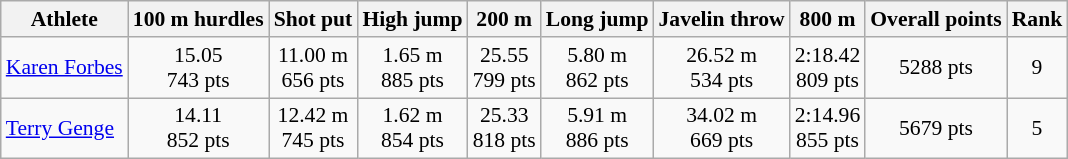<table class=wikitable style="font-size:90%">
<tr>
<th>Athlete</th>
<th>100 m hurdles</th>
<th>Shot put</th>
<th>High jump</th>
<th>200 m</th>
<th>Long jump</th>
<th>Javelin throw</th>
<th>800 m</th>
<th>Overall points</th>
<th>Rank</th>
</tr>
<tr align=center>
<td align=left><a href='#'>Karen Forbes</a></td>
<td>15.05<br>743 pts</td>
<td>11.00 m<br>656 pts</td>
<td>1.65 m<br>885 pts</td>
<td>25.55<br>799 pts</td>
<td>5.80 m<br>862 pts</td>
<td>26.52 m<br>534 pts</td>
<td>2:18.42<br>809 pts</td>
<td>5288 pts</td>
<td>9</td>
</tr>
<tr align=center>
<td align=left><a href='#'>Terry Genge</a></td>
<td>14.11<br>852 pts</td>
<td>12.42 m<br>745 pts</td>
<td>1.62 m<br>854 pts</td>
<td>25.33<br>818 pts</td>
<td>5.91 m<br>886 pts</td>
<td>34.02 m<br>669 pts</td>
<td>2:14.96<br>855 pts</td>
<td>5679 pts</td>
<td>5</td>
</tr>
</table>
